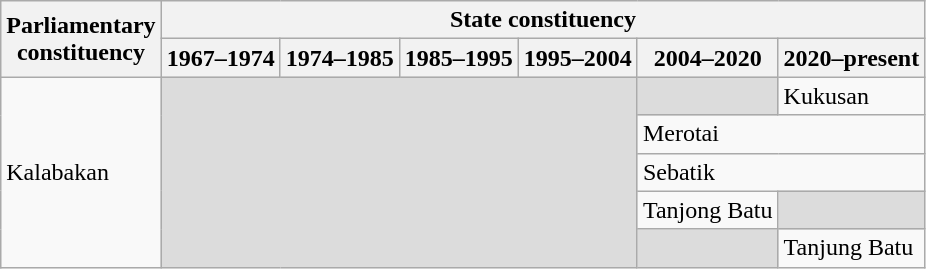<table class=wikitable>
<tr>
<th rowspan=2>Parliamentary<br>constituency</th>
<th colspan=6>State constituency</th>
</tr>
<tr>
<th>1967–1974</th>
<th>1974–1985</th>
<th>1985–1995</th>
<th>1995–2004</th>
<th>2004–2020</th>
<th>2020–present</th>
</tr>
<tr>
<td rowspan="5">Kalabakan</td>
<td colspan="4" rowspan="5" bgcolor=dcdcdc></td>
<td bgcolor="dcdcdc"></td>
<td>Kukusan</td>
</tr>
<tr>
<td colspan="2">Merotai</td>
</tr>
<tr>
<td colspan=2>Sebatik</td>
</tr>
<tr>
<td>Tanjong Batu</td>
<td rowspan=1 bgcolor=dcdcdc></td>
</tr>
<tr>
<td rowspan=1 bgcolor=dcdcdc></td>
<td>Tanjung Batu</td>
</tr>
</table>
